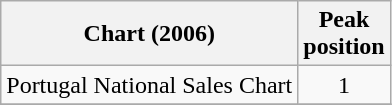<table class="wikitable">
<tr>
<th>Chart (2006)</th>
<th>Peak<br>position</th>
</tr>
<tr>
<td>Portugal National Sales Chart</td>
<td align="center">1</td>
</tr>
<tr>
</tr>
</table>
